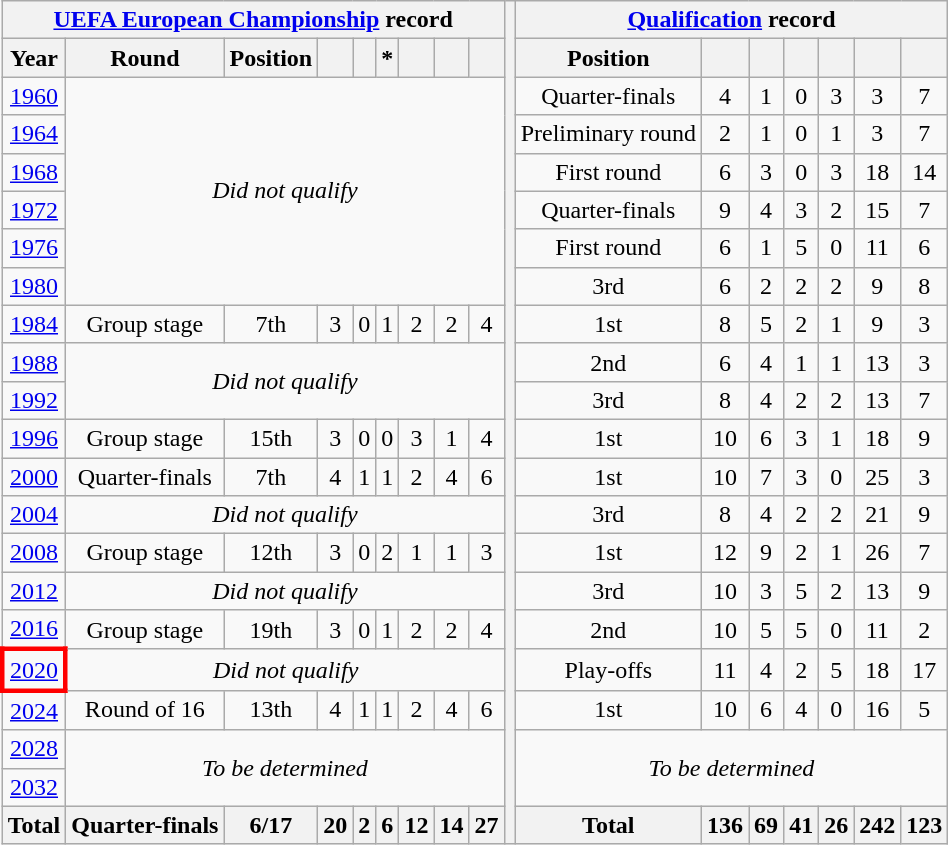<table class="wikitable" style="text-align: center;">
<tr>
<th colspan=9><a href='#'>UEFA European Championship</a> record</th>
<th rowspan=22></th>
<th colspan=7><a href='#'>Qualification</a> record</th>
</tr>
<tr>
<th>Year</th>
<th>Round</th>
<th>Position</th>
<th></th>
<th></th>
<th>*</th>
<th></th>
<th></th>
<th></th>
<th>Position</th>
<th></th>
<th></th>
<th></th>
<th></th>
<th></th>
<th></th>
</tr>
<tr>
<td> <a href='#'>1960</a></td>
<td rowspan=6 colspan=8><em>Did not qualify</em></td>
<td>Quarter-finals</td>
<td>4</td>
<td>1</td>
<td>0</td>
<td>3</td>
<td>3</td>
<td>7</td>
</tr>
<tr>
<td> <a href='#'>1964</a></td>
<td>Preliminary round</td>
<td>2</td>
<td>1</td>
<td>0</td>
<td>1</td>
<td>3</td>
<td>7</td>
</tr>
<tr>
<td> <a href='#'>1968</a></td>
<td>First round</td>
<td>6</td>
<td>3</td>
<td>0</td>
<td>3</td>
<td>18</td>
<td>14</td>
</tr>
<tr>
<td> <a href='#'>1972</a></td>
<td>Quarter-finals</td>
<td>9</td>
<td>4</td>
<td>3</td>
<td>2</td>
<td>15</td>
<td>7</td>
</tr>
<tr>
<td> <a href='#'>1976</a></td>
<td>First round</td>
<td>6</td>
<td>1</td>
<td>5</td>
<td>0</td>
<td>11</td>
<td>6</td>
</tr>
<tr>
<td> <a href='#'>1980</a></td>
<td>3rd</td>
<td>6</td>
<td>2</td>
<td>2</td>
<td>2</td>
<td>9</td>
<td>8</td>
</tr>
<tr>
<td> <a href='#'>1984</a></td>
<td>Group stage</td>
<td>7th</td>
<td>3</td>
<td>0</td>
<td>1</td>
<td>2</td>
<td>2</td>
<td>4</td>
<td>1st</td>
<td>8</td>
<td>5</td>
<td>2</td>
<td>1</td>
<td>9</td>
<td>3</td>
</tr>
<tr>
<td> <a href='#'>1988</a></td>
<td rowspan=2 colspan=8><em>Did not qualify</em></td>
<td>2nd</td>
<td>6</td>
<td>4</td>
<td>1</td>
<td>1</td>
<td>13</td>
<td>3</td>
</tr>
<tr>
<td> <a href='#'>1992</a></td>
<td>3rd</td>
<td>8</td>
<td>4</td>
<td>2</td>
<td>2</td>
<td>13</td>
<td>7</td>
</tr>
<tr>
<td> <a href='#'>1996</a></td>
<td>Group stage</td>
<td>15th</td>
<td>3</td>
<td>0</td>
<td>0</td>
<td>3</td>
<td>1</td>
<td>4</td>
<td>1st</td>
<td>10</td>
<td>6</td>
<td>3</td>
<td>1</td>
<td>18</td>
<td>9</td>
</tr>
<tr>
<td>  <a href='#'>2000</a></td>
<td>Quarter-finals</td>
<td>7th</td>
<td>4</td>
<td>1</td>
<td>1</td>
<td>2</td>
<td>4</td>
<td>6</td>
<td>1st</td>
<td>10</td>
<td>7</td>
<td>3</td>
<td>0</td>
<td>25</td>
<td>3</td>
</tr>
<tr>
<td> <a href='#'>2004</a></td>
<td colspan=8><em>Did not qualify</em></td>
<td>3rd</td>
<td>8</td>
<td>4</td>
<td>2</td>
<td>2</td>
<td>21</td>
<td>9</td>
</tr>
<tr>
<td>  <a href='#'>2008</a></td>
<td>Group stage</td>
<td>12th</td>
<td>3</td>
<td>0</td>
<td>2</td>
<td>1</td>
<td>1</td>
<td>3</td>
<td>1st</td>
<td>12</td>
<td>9</td>
<td>2</td>
<td>1</td>
<td>26</td>
<td>7</td>
</tr>
<tr>
<td>  <a href='#'>2012</a></td>
<td colspan=8><em>Did not qualify</em></td>
<td>3rd</td>
<td>10</td>
<td>3</td>
<td>5</td>
<td>2</td>
<td>13</td>
<td>9</td>
</tr>
<tr>
<td> <a href='#'>2016</a></td>
<td>Group stage</td>
<td>19th</td>
<td>3</td>
<td>0</td>
<td>1</td>
<td>2</td>
<td>2</td>
<td>4</td>
<td>2nd</td>
<td>10</td>
<td>5</td>
<td>5</td>
<td>0</td>
<td>11</td>
<td>2</td>
</tr>
<tr>
<td style="border: 3px solid red"> <a href='#'>2020</a></td>
<td colspan=8><em>Did not qualify</em></td>
<td>Play-offs</td>
<td>11</td>
<td>4</td>
<td>2</td>
<td>5</td>
<td>18</td>
<td>17</td>
</tr>
<tr>
<td> <a href='#'>2024</a></td>
<td>Round of 16</td>
<td>13th</td>
<td>4</td>
<td>1</td>
<td>1</td>
<td>2</td>
<td>4</td>
<td>6</td>
<td>1st</td>
<td>10</td>
<td>6</td>
<td>4</td>
<td>0</td>
<td>16</td>
<td>5</td>
</tr>
<tr>
<td>  <a href='#'>2028</a></td>
<td colspan=8 rowspan=2><em>To be determined</em></td>
<td colspan=7 rowspan=2><em>To be determined</em></td>
</tr>
<tr>
<td>  <a href='#'>2032</a></td>
</tr>
<tr>
<th>Total</th>
<th><strong>Quarter-finals</strong></th>
<th><strong>6/17</strong></th>
<th><strong>20</strong></th>
<th><strong>2</strong></th>
<th><strong>6</strong></th>
<th><strong>12</strong></th>
<th><strong>14</strong></th>
<th><strong>27</strong></th>
<th>Total</th>
<th><strong>136</strong></th>
<th><strong>69</strong></th>
<th><strong>41</strong></th>
<th><strong>26</strong></th>
<th><strong>242</strong></th>
<th><strong>123</strong></th>
</tr>
</table>
